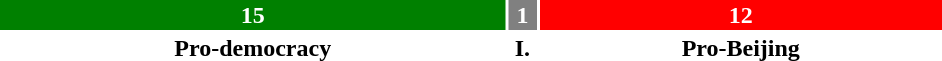<table style="width:50%; text-align:center;">
<tr style="color:white;">
<td style="background:green; width:54%;"><strong>15</strong></td>
<td style="background:gray; width:3%;"><strong>1</strong></td>
<td style="background:red; width:43%;"><strong>12</strong></td>
</tr>
<tr>
<td><span><strong>Pro-democracy</strong></span></td>
<td><span><strong>I.</strong></span></td>
<td><span><strong>Pro-Beijing</strong></span></td>
</tr>
</table>
